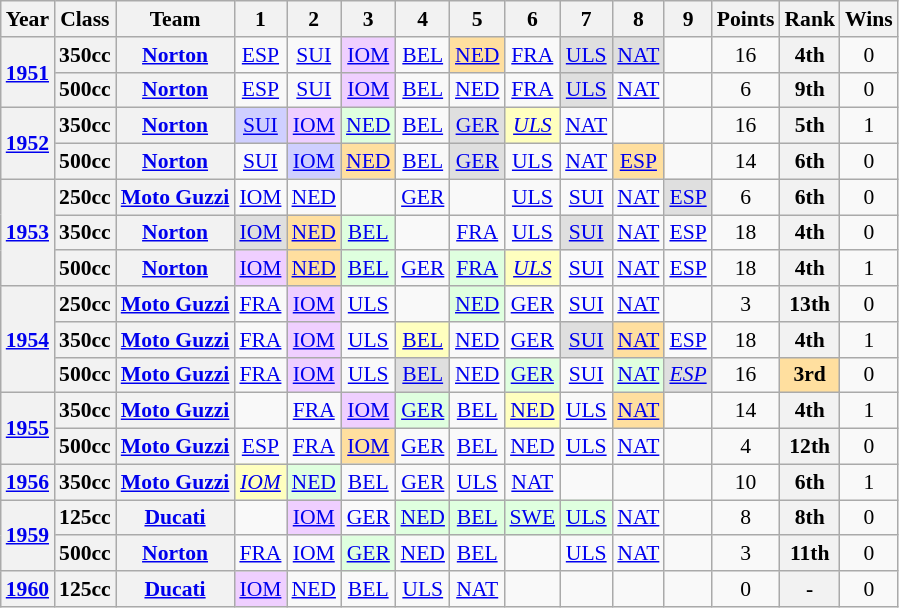<table class="wikitable" style="text-align:center; font-size:90%">
<tr>
<th>Year</th>
<th>Class</th>
<th>Team</th>
<th>1</th>
<th>2</th>
<th>3</th>
<th>4</th>
<th>5</th>
<th>6</th>
<th>7</th>
<th>8</th>
<th>9</th>
<th>Points</th>
<th>Rank</th>
<th>Wins</th>
</tr>
<tr>
<th rowspan=2><a href='#'>1951</a></th>
<th>350cc</th>
<th><a href='#'>Norton</a></th>
<td><a href='#'>ESP</a></td>
<td><a href='#'>SUI</a></td>
<td style="background:#EFCFFF;"><a href='#'>IOM</a><br></td>
<td><a href='#'>BEL</a></td>
<td style="background:#FFDF9F;"><a href='#'>NED</a><br></td>
<td><a href='#'>FRA</a></td>
<td style="background:#DFDFDF;"><a href='#'>ULS</a><br></td>
<td style="background:#DFDFDF;"><a href='#'>NAT</a><br></td>
<td></td>
<td>16</td>
<th>4th</th>
<td>0</td>
</tr>
<tr>
<th>500cc</th>
<th><a href='#'>Norton</a></th>
<td><a href='#'>ESP</a></td>
<td><a href='#'>SUI</a></td>
<td style="background:#EFCFFF;"><a href='#'>IOM</a><br></td>
<td><a href='#'>BEL</a></td>
<td><a href='#'>NED</a></td>
<td><a href='#'>FRA</a></td>
<td style="background:#DFDFDF;"><a href='#'>ULS</a><br></td>
<td><a href='#'>NAT</a></td>
<td></td>
<td>6</td>
<th>9th</th>
<td>0</td>
</tr>
<tr>
<th rowspan=2><a href='#'>1952</a></th>
<th>350cc</th>
<th><a href='#'>Norton</a></th>
<td style="background:#cfcfff;"><a href='#'>SUI</a><br></td>
<td style="background:#EFCFFF;"><a href='#'>IOM</a><br></td>
<td style="background:#DFFFDF;"><a href='#'>NED</a><br></td>
<td><a href='#'>BEL</a></td>
<td style="background:#DFDFDF;"><a href='#'>GER</a><br></td>
<td style="background:#FFFFBF;"><em><a href='#'>ULS</a></em><br></td>
<td><a href='#'>NAT</a></td>
<td></td>
<td></td>
<td>16</td>
<th>5th</th>
<td>1</td>
</tr>
<tr>
<th>500cc</th>
<th><a href='#'>Norton</a></th>
<td><a href='#'>SUI</a></td>
<td style="background:#CFCFFF;"><a href='#'>IOM</a><br></td>
<td style="background:#FFDF9F;"><a href='#'>NED</a><br></td>
<td><a href='#'>BEL</a></td>
<td style="background:#DFDFDF;"><a href='#'>GER</a><br></td>
<td><a href='#'>ULS</a></td>
<td><a href='#'>NAT</a></td>
<td style="background:#FFDF9F;"><a href='#'>ESP</a><br></td>
<td></td>
<td>14</td>
<th>6th</th>
<td>0</td>
</tr>
<tr>
<th rowspan=3><a href='#'>1953</a></th>
<th>250cc</th>
<th><a href='#'>Moto Guzzi</a></th>
<td><a href='#'>IOM</a></td>
<td><a href='#'>NED</a></td>
<td></td>
<td><a href='#'>GER</a></td>
<td></td>
<td><a href='#'>ULS</a></td>
<td><a href='#'>SUI</a></td>
<td><a href='#'>NAT</a></td>
<td style="background:#DFDFDF;"><a href='#'>ESP</a><br></td>
<td>6</td>
<th>6th</th>
<td>0</td>
</tr>
<tr>
<th>350cc</th>
<th><a href='#'>Norton</a></th>
<td style="background:#DFDFDF;"><a href='#'>IOM</a><br></td>
<td style="background:#FFDF9F;"><a href='#'>NED</a><br></td>
<td style="background:#DFFFDF;"><a href='#'>BEL</a><br></td>
<td></td>
<td><a href='#'>FRA</a></td>
<td><a href='#'>ULS</a></td>
<td style="background:#DFDFDF;"><a href='#'>SUI</a><br></td>
<td><a href='#'>NAT</a></td>
<td><a href='#'>ESP</a></td>
<td>18</td>
<th>4th</th>
<td>0</td>
</tr>
<tr>
<th>500cc</th>
<th><a href='#'>Norton</a></th>
<td style="background:#EFCFFF;"><a href='#'>IOM</a><br></td>
<td style="background:#FFDF9F;"><a href='#'>NED</a><br></td>
<td style="background:#DFFFDF;"><a href='#'>BEL</a><br></td>
<td><a href='#'>GER</a></td>
<td style="background:#DFFFDF;"><a href='#'>FRA</a><br></td>
<td style="background:#FFFFBF;"><em><a href='#'>ULS</a></em><br></td>
<td><a href='#'>SUI</a></td>
<td><a href='#'>NAT</a></td>
<td><a href='#'>ESP</a></td>
<td>18</td>
<th>4th</th>
<td>1</td>
</tr>
<tr>
<th rowspan=3><a href='#'>1954</a></th>
<th>250cc</th>
<th><a href='#'>Moto Guzzi</a></th>
<td><a href='#'>FRA</a></td>
<td style="background:#EFCFFF;"><a href='#'>IOM</a><br></td>
<td><a href='#'>ULS</a></td>
<td></td>
<td style="background:#DFFFDF;"><a href='#'>NED</a><br></td>
<td><a href='#'>GER</a></td>
<td><a href='#'>SUI</a></td>
<td><a href='#'>NAT</a></td>
<td></td>
<td>3</td>
<th>13th</th>
<td>0</td>
</tr>
<tr>
<th>350cc</th>
<th><a href='#'>Moto Guzzi</a></th>
<td><a href='#'>FRA</a></td>
<td style="background:#EFCFFF;"><a href='#'>IOM</a><br></td>
<td><a href='#'>ULS</a></td>
<td style="background:#FFFFBF;"><a href='#'>BEL</a><br></td>
<td><a href='#'>NED</a></td>
<td><a href='#'>GER</a></td>
<td style="background:#DFDFDF;"><a href='#'>SUI</a><br></td>
<td style="background:#FFDF9F;"><a href='#'>NAT</a><br></td>
<td><a href='#'>ESP</a></td>
<td>18</td>
<th>4th</th>
<td>1</td>
</tr>
<tr>
<th>500cc</th>
<th><a href='#'>Moto Guzzi</a></th>
<td><a href='#'>FRA</a></td>
<td style="background:#EFCFFF;"><a href='#'>IOM</a><br></td>
<td><a href='#'>ULS</a></td>
<td style="background:#DFDFDF;"><a href='#'>BEL</a><br></td>
<td><a href='#'>NED</a></td>
<td style="background:#DFFFDF;"><a href='#'>GER</a><br></td>
<td><a href='#'>SUI</a></td>
<td style="background:#DFFFDF;"><a href='#'>NAT</a><br></td>
<td style="background:#DFDFDF;"><em><a href='#'>ESP</a></em><br></td>
<td>16</td>
<td style="background:#FFDF9F;"><strong>3rd</strong></td>
<td>0</td>
</tr>
<tr>
<th rowspan=2><a href='#'>1955</a></th>
<th>350cc</th>
<th><a href='#'>Moto Guzzi</a></th>
<td></td>
<td><a href='#'>FRA</a></td>
<td style="background:#EFCFFF;"><a href='#'>IOM</a><br></td>
<td style="background:#DFFFDF;"><a href='#'>GER</a><br></td>
<td><a href='#'>BEL</a></td>
<td style="background:#FFFFBF;"><a href='#'>NED</a><br></td>
<td><a href='#'>ULS</a></td>
<td style="background:#FFDF9F;"><a href='#'>NAT</a><br></td>
<td></td>
<td>14</td>
<th>4th</th>
<td>1</td>
</tr>
<tr>
<th>500cc</th>
<th><a href='#'>Moto Guzzi</a></th>
<td><a href='#'>ESP</a></td>
<td><a href='#'>FRA</a></td>
<td style="background:#FFDF9F;"><a href='#'>IOM</a><br></td>
<td><a href='#'>GER</a></td>
<td><a href='#'>BEL</a></td>
<td><a href='#'>NED</a></td>
<td><a href='#'>ULS</a></td>
<td><a href='#'>NAT</a></td>
<td></td>
<td>4</td>
<th>12th</th>
<td>0</td>
</tr>
<tr>
<th><a href='#'>1956</a></th>
<th>350cc</th>
<th><a href='#'>Moto Guzzi</a></th>
<td style="background:#FFFFBF;"><em><a href='#'>IOM</a></em><br></td>
<td style="background:#DFFFDF;"><a href='#'>NED</a><br></td>
<td><a href='#'>BEL</a></td>
<td><a href='#'>GER</a></td>
<td><a href='#'>ULS</a></td>
<td><a href='#'>NAT</a></td>
<td></td>
<td></td>
<td></td>
<td>10</td>
<th>6th</th>
<td>1</td>
</tr>
<tr>
<th rowspan=2><a href='#'>1959</a></th>
<th>125cc</th>
<th><a href='#'>Ducati</a></th>
<td></td>
<td style="background:#EFCFFF;"><a href='#'>IOM</a><br></td>
<td><a href='#'>GER</a></td>
<td style="background:#DFFFDF;"><a href='#'>NED</a><br></td>
<td style="background:#DFFFDF;"><a href='#'>BEL</a><br></td>
<td style="background:#DFFFDF;"><a href='#'>SWE</a><br></td>
<td style="background:#DFFFDF;"><a href='#'>ULS</a><br></td>
<td><a href='#'>NAT</a></td>
<td></td>
<td>8</td>
<th>8th</th>
<td>0</td>
</tr>
<tr>
<th>500cc</th>
<th><a href='#'>Norton</a></th>
<td><a href='#'>FRA</a></td>
<td><a href='#'>IOM</a></td>
<td style="background:#DFFFDF;"><a href='#'>GER</a><br></td>
<td><a href='#'>NED</a></td>
<td><a href='#'>BEL</a></td>
<td></td>
<td><a href='#'>ULS</a></td>
<td><a href='#'>NAT</a></td>
<td></td>
<td>3</td>
<th>11th</th>
<td>0</td>
</tr>
<tr>
<th><a href='#'>1960</a></th>
<th>125cc</th>
<th><a href='#'>Ducati</a></th>
<td style="background:#EFCFFF;"><a href='#'>IOM</a><br></td>
<td><a href='#'>NED</a></td>
<td><a href='#'>BEL</a></td>
<td><a href='#'>ULS</a></td>
<td><a href='#'>NAT</a></td>
<td></td>
<td></td>
<td></td>
<td></td>
<td>0</td>
<th>-</th>
<td>0</td>
</tr>
</table>
